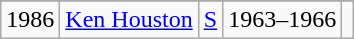<table class="wikitable" style="text-align:center">
<tr>
</tr>
<tr>
<td>1986</td>
<td><a href='#'>Ken Houston</a></td>
<td><a href='#'>S</a></td>
<td>1963–1966</td>
<td></td>
</tr>
</table>
